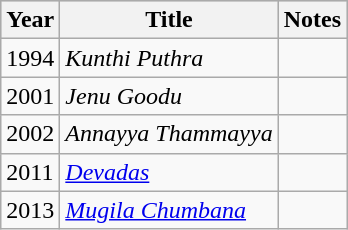<table class="wikitable">
<tr style="background:#ccc; text-align:center;">
<th>Year</th>
<th>Title</th>
<th>Notes</th>
</tr>
<tr>
<td>1994</td>
<td><em>Kunthi Puthra</em></td>
<td></td>
</tr>
<tr>
<td>2001</td>
<td><em>Jenu Goodu</em></td>
<td></td>
</tr>
<tr>
<td>2002</td>
<td><em>Annayya Thammayya</em></td>
<td></td>
</tr>
<tr>
<td>2011</td>
<td><em><a href='#'>Devadas</a></em></td>
<td></td>
</tr>
<tr>
<td>2013</td>
<td><em><a href='#'>Mugila Chumbana</a></em></td>
<td></td>
</tr>
</table>
